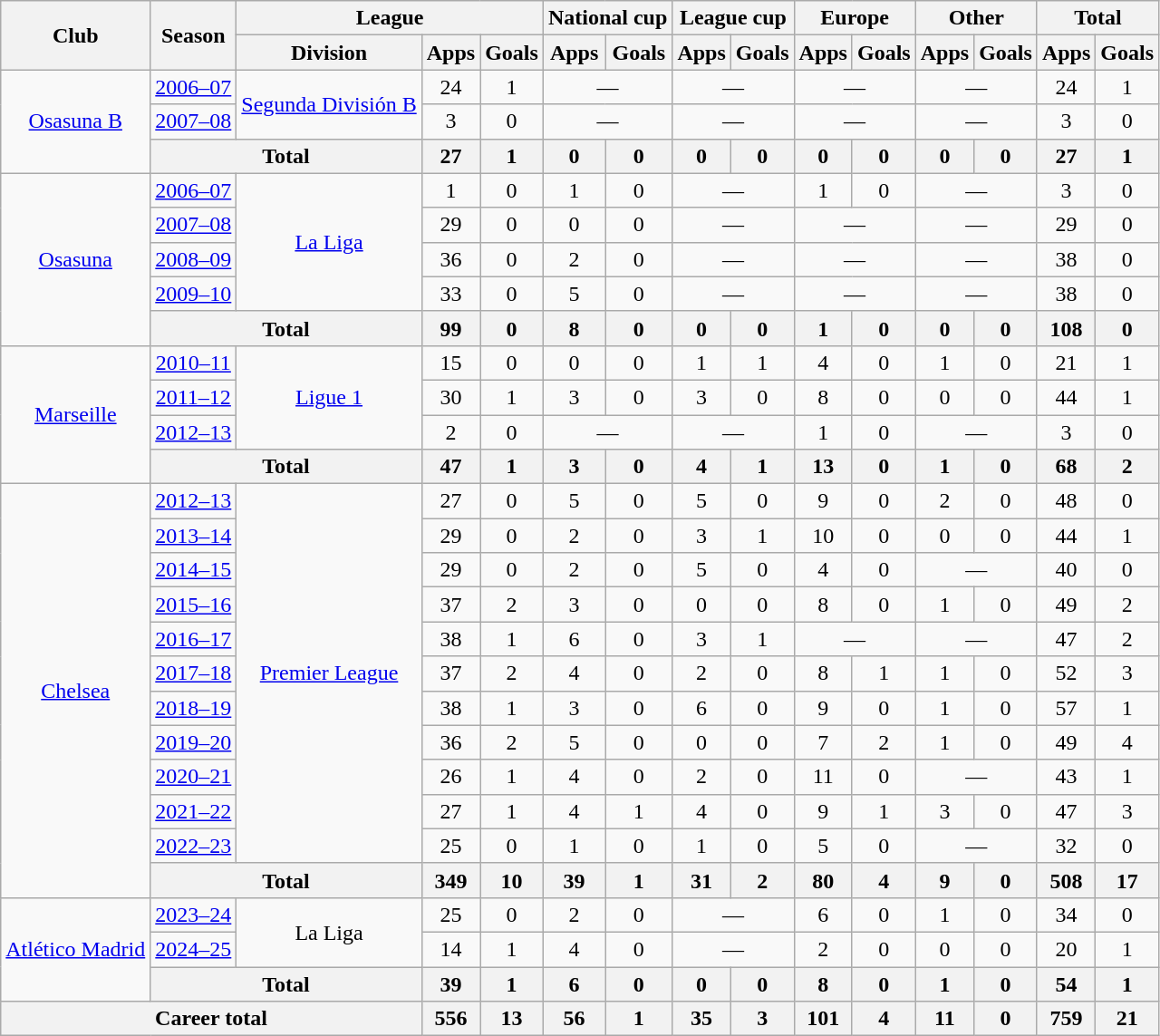<table class="wikitable" style="text-align:center">
<tr>
<th rowspan="2">Club</th>
<th rowspan="2">Season</th>
<th colspan="3">League</th>
<th colspan="2">National cup</th>
<th colspan="2">League cup</th>
<th colspan="2">Europe</th>
<th colspan="2">Other</th>
<th colspan="2">Total</th>
</tr>
<tr>
<th>Division</th>
<th>Apps</th>
<th>Goals</th>
<th>Apps</th>
<th>Goals</th>
<th>Apps</th>
<th>Goals</th>
<th>Apps</th>
<th>Goals</th>
<th>Apps</th>
<th>Goals</th>
<th>Apps</th>
<th>Goals</th>
</tr>
<tr>
<td rowspan="3"><a href='#'>Osasuna B</a></td>
<td><a href='#'>2006–07</a></td>
<td rowspan="2"><a href='#'>Segunda División B</a></td>
<td>24</td>
<td>1</td>
<td colspan="2">—</td>
<td colspan="2">—</td>
<td colspan="2">—</td>
<td colspan="2">—</td>
<td>24</td>
<td>1</td>
</tr>
<tr>
<td><a href='#'>2007–08</a></td>
<td>3</td>
<td>0</td>
<td colspan="2">—</td>
<td colspan="2">—</td>
<td colspan="2">—</td>
<td colspan="2">—</td>
<td>3</td>
<td>0</td>
</tr>
<tr>
<th colspan="2">Total</th>
<th>27</th>
<th>1</th>
<th>0</th>
<th>0</th>
<th>0</th>
<th>0</th>
<th>0</th>
<th>0</th>
<th>0</th>
<th>0</th>
<th>27</th>
<th>1</th>
</tr>
<tr>
<td rowspan="5"><a href='#'>Osasuna</a></td>
<td><a href='#'>2006–07</a></td>
<td rowspan="4"><a href='#'>La Liga</a></td>
<td>1</td>
<td>0</td>
<td>1</td>
<td>0</td>
<td colspan="2">—</td>
<td>1</td>
<td>0</td>
<td colspan="2">—</td>
<td>3</td>
<td>0</td>
</tr>
<tr>
<td><a href='#'>2007–08</a></td>
<td>29</td>
<td>0</td>
<td>0</td>
<td>0</td>
<td colspan="2">—</td>
<td colspan="2">—</td>
<td colspan="2">—</td>
<td>29</td>
<td>0</td>
</tr>
<tr>
<td><a href='#'>2008–09</a></td>
<td>36</td>
<td>0</td>
<td>2</td>
<td>0</td>
<td colspan="2">—</td>
<td colspan="2">—</td>
<td colspan="2">—</td>
<td>38</td>
<td>0</td>
</tr>
<tr>
<td><a href='#'>2009–10</a></td>
<td>33</td>
<td>0</td>
<td>5</td>
<td>0</td>
<td colspan="2">—</td>
<td colspan="2">—</td>
<td colspan="2">—</td>
<td>38</td>
<td>0</td>
</tr>
<tr>
<th colspan="2">Total</th>
<th>99</th>
<th>0</th>
<th>8</th>
<th>0</th>
<th>0</th>
<th>0</th>
<th>1</th>
<th>0</th>
<th>0</th>
<th>0</th>
<th>108</th>
<th>0</th>
</tr>
<tr>
<td rowspan="4"><a href='#'>Marseille</a></td>
<td><a href='#'>2010–11</a></td>
<td rowspan="3"><a href='#'>Ligue 1</a></td>
<td>15</td>
<td>0</td>
<td>0</td>
<td>0</td>
<td>1</td>
<td>1</td>
<td>4</td>
<td>0</td>
<td>1</td>
<td>0</td>
<td>21</td>
<td>1</td>
</tr>
<tr>
<td><a href='#'>2011–12</a></td>
<td>30</td>
<td>1</td>
<td>3</td>
<td>0</td>
<td>3</td>
<td>0</td>
<td>8</td>
<td>0</td>
<td>0</td>
<td>0</td>
<td>44</td>
<td>1</td>
</tr>
<tr>
<td><a href='#'>2012–13</a></td>
<td>2</td>
<td>0</td>
<td colspan="2">—</td>
<td colspan="2">—</td>
<td>1</td>
<td>0</td>
<td colspan="2">—</td>
<td>3</td>
<td>0</td>
</tr>
<tr>
<th colspan="2">Total</th>
<th>47</th>
<th>1</th>
<th>3</th>
<th>0</th>
<th>4</th>
<th>1</th>
<th>13</th>
<th>0</th>
<th>1</th>
<th>0</th>
<th>68</th>
<th>2</th>
</tr>
<tr>
<td rowspan="12"><a href='#'>Chelsea</a></td>
<td><a href='#'>2012–13</a></td>
<td rowspan="11"><a href='#'>Premier League</a></td>
<td>27</td>
<td>0</td>
<td>5</td>
<td>0</td>
<td>5</td>
<td>0</td>
<td>9</td>
<td>0</td>
<td>2</td>
<td>0</td>
<td>48</td>
<td>0</td>
</tr>
<tr>
<td><a href='#'>2013–14</a></td>
<td>29</td>
<td>0</td>
<td>2</td>
<td>0</td>
<td>3</td>
<td>1</td>
<td>10</td>
<td>0</td>
<td>0</td>
<td>0</td>
<td>44</td>
<td>1</td>
</tr>
<tr>
<td><a href='#'>2014–15</a></td>
<td>29</td>
<td>0</td>
<td>2</td>
<td>0</td>
<td>5</td>
<td>0</td>
<td>4</td>
<td>0</td>
<td colspan="2">—</td>
<td>40</td>
<td>0</td>
</tr>
<tr>
<td><a href='#'>2015–16</a></td>
<td>37</td>
<td>2</td>
<td>3</td>
<td>0</td>
<td>0</td>
<td>0</td>
<td>8</td>
<td>0</td>
<td>1</td>
<td>0</td>
<td>49</td>
<td>2</td>
</tr>
<tr>
<td><a href='#'>2016–17</a></td>
<td>38</td>
<td>1</td>
<td>6</td>
<td>0</td>
<td>3</td>
<td>1</td>
<td colspan="2">—</td>
<td colspan="2">—</td>
<td>47</td>
<td>2</td>
</tr>
<tr>
<td><a href='#'>2017–18</a></td>
<td>37</td>
<td>2</td>
<td>4</td>
<td>0</td>
<td>2</td>
<td>0</td>
<td>8</td>
<td>1</td>
<td>1</td>
<td>0</td>
<td>52</td>
<td>3</td>
</tr>
<tr>
<td><a href='#'>2018–19</a></td>
<td>38</td>
<td>1</td>
<td>3</td>
<td>0</td>
<td>6</td>
<td>0</td>
<td>9</td>
<td>0</td>
<td>1</td>
<td>0</td>
<td>57</td>
<td>1</td>
</tr>
<tr>
<td><a href='#'>2019–20</a></td>
<td>36</td>
<td>2</td>
<td>5</td>
<td>0</td>
<td>0</td>
<td>0</td>
<td>7</td>
<td>2</td>
<td>1</td>
<td>0</td>
<td>49</td>
<td>4</td>
</tr>
<tr>
<td><a href='#'>2020–21</a></td>
<td>26</td>
<td>1</td>
<td>4</td>
<td>0</td>
<td>2</td>
<td>0</td>
<td>11</td>
<td>0</td>
<td colspan="2">—</td>
<td>43</td>
<td>1</td>
</tr>
<tr>
<td><a href='#'>2021–22</a></td>
<td>27</td>
<td>1</td>
<td>4</td>
<td>1</td>
<td>4</td>
<td>0</td>
<td>9</td>
<td>1</td>
<td>3</td>
<td>0</td>
<td>47</td>
<td>3</td>
</tr>
<tr>
<td><a href='#'>2022–23</a></td>
<td>25</td>
<td>0</td>
<td>1</td>
<td>0</td>
<td>1</td>
<td>0</td>
<td>5</td>
<td>0</td>
<td colspan="2">—</td>
<td>32</td>
<td>0</td>
</tr>
<tr>
<th colspan="2">Total</th>
<th>349</th>
<th>10</th>
<th>39</th>
<th>1</th>
<th>31</th>
<th>2</th>
<th>80</th>
<th>4</th>
<th>9</th>
<th>0</th>
<th>508</th>
<th>17</th>
</tr>
<tr>
<td rowspan="3"><a href='#'>Atlético Madrid</a></td>
<td><a href='#'>2023–24</a></td>
<td rowspan="2">La Liga</td>
<td>25</td>
<td>0</td>
<td>2</td>
<td>0</td>
<td colspan="2">—</td>
<td>6</td>
<td>0</td>
<td>1</td>
<td>0</td>
<td>34</td>
<td>0</td>
</tr>
<tr>
<td><a href='#'>2024–25</a></td>
<td>14</td>
<td>1</td>
<td>4</td>
<td>0</td>
<td colspan="2">—</td>
<td>2</td>
<td>0</td>
<td>0</td>
<td>0</td>
<td>20</td>
<td>1</td>
</tr>
<tr>
<th colspan="2">Total</th>
<th>39</th>
<th>1</th>
<th>6</th>
<th>0</th>
<th>0</th>
<th>0</th>
<th>8</th>
<th>0</th>
<th>1</th>
<th>0</th>
<th>54</th>
<th>1</th>
</tr>
<tr>
<th colspan="3">Career total</th>
<th>556</th>
<th>13</th>
<th>56</th>
<th>1</th>
<th>35</th>
<th>3</th>
<th>101</th>
<th>4</th>
<th>11</th>
<th>0</th>
<th>759</th>
<th>21</th>
</tr>
</table>
